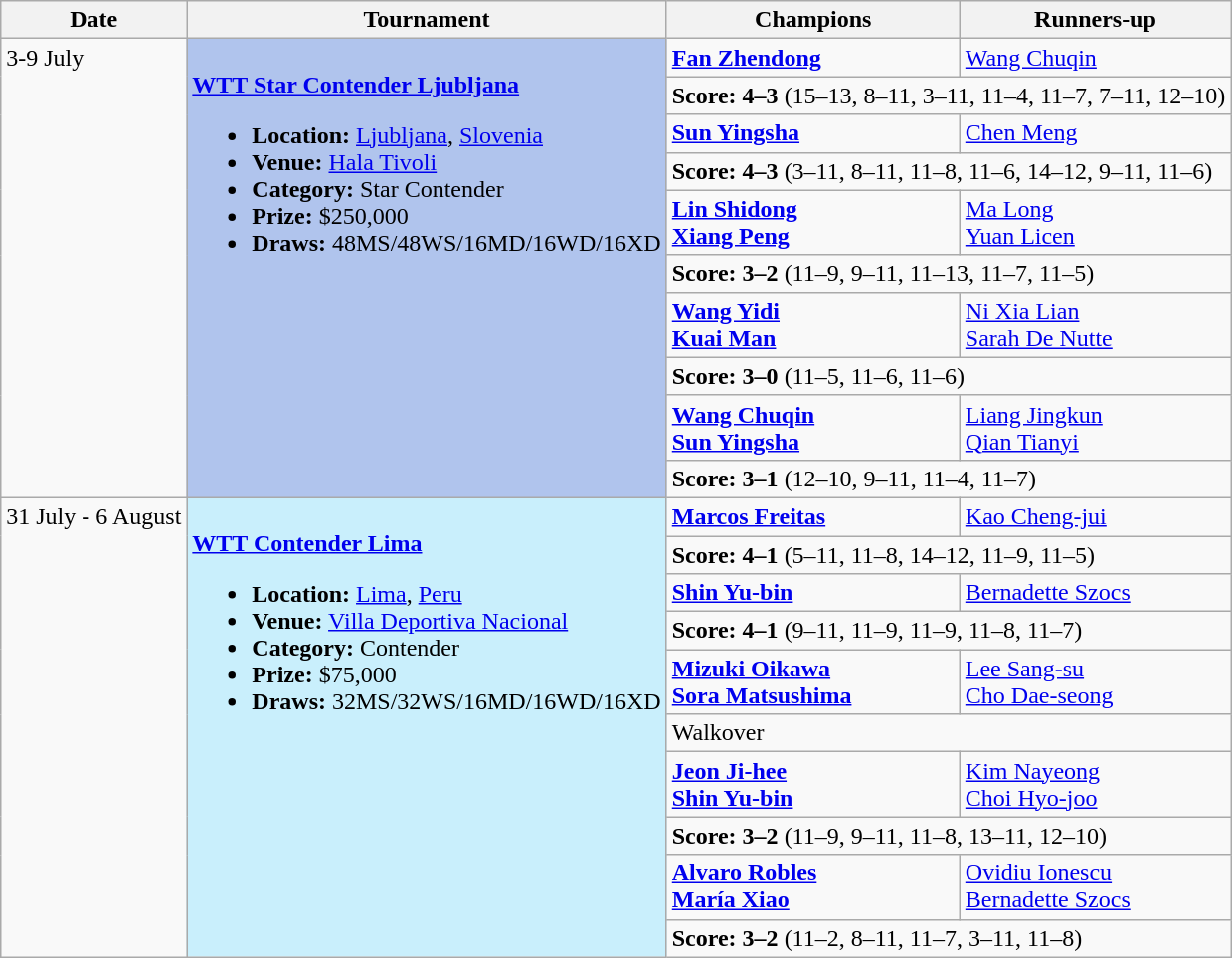<table class="wikitable">
<tr>
<th scope=col>Date</th>
<th scope=col>Tournament</th>
<th scope=col>Champions</th>
<th scope=col>Runners-up</th>
</tr>
<tr valign=top>
<td rowspan=10>3-9 July</td>
<td style="background:#b0c4ed;" rowspan="10"><br><strong><a href='#'>WTT Star Contender Ljubljana</a></strong><ul><li><strong>Location:</strong> <a href='#'>Ljubljana</a>, <a href='#'>Slovenia</a></li><li><strong>Venue:</strong> <a href='#'>Hala Tivoli</a></li><li><strong>Category:</strong> Star Contender</li><li><strong>Prize:</strong> $250,000</li><li><strong>Draws:</strong> 48MS/48WS/16MD/16WD/16XD</li></ul></td>
<td><strong> <a href='#'>Fan Zhendong</a></strong></td>
<td> <a href='#'>Wang Chuqin</a></td>
</tr>
<tr>
<td colspan=2><strong>Score: 4–3</strong> (15–13, 8–11, 3–11, 11–4, 11–7, 7–11, 12–10)</td>
</tr>
<tr valign=top>
<td><strong> <a href='#'>Sun Yingsha</a></strong></td>
<td> <a href='#'>Chen Meng</a></td>
</tr>
<tr>
<td colspan=2><strong>Score: 4–3</strong> (3–11, 8–11, 11–8, 11–6, 14–12, 9–11, 11–6)</td>
</tr>
<tr valign=top>
<td><strong> <a href='#'>Lin Shidong</a><br> <a href='#'>Xiang Peng</a></strong></td>
<td> <a href='#'>Ma Long</a><br> <a href='#'>Yuan Licen</a></td>
</tr>
<tr>
<td colspan=2><strong>Score: 3–2</strong> (11–9, 9–11, 11–13, 11–7, 11–5)</td>
</tr>
<tr valign=top>
<td><strong> <a href='#'>Wang Yidi</a><br> <a href='#'>Kuai Man</a></strong></td>
<td> <a href='#'>Ni Xia Lian</a><br> <a href='#'>Sarah De Nutte</a></td>
</tr>
<tr>
<td colspan=2><strong>Score: 3–0</strong> (11–5, 11–6, 11–6)</td>
</tr>
<tr valign=top>
<td><strong> <a href='#'>Wang Chuqin</a><br> <a href='#'>Sun Yingsha</a></strong></td>
<td> <a href='#'>Liang Jingkun</a><br> <a href='#'>Qian Tianyi</a></td>
</tr>
<tr>
<td colspan=2><strong>Score: 3–1</strong> (12–10, 9–11, 11–4, 11–7)</td>
</tr>
<tr valign=top>
<td rowspan=10>31 July - 6 August</td>
<td style="background:#C9EFFC;" rowspan="10"><br><strong><a href='#'>WTT Contender Lima</a></strong><ul><li><strong>Location:</strong> <a href='#'>Lima</a>, <a href='#'>Peru</a></li><li><strong>Venue:</strong> <a href='#'>Villa Deportiva Nacional</a></li><li><strong>Category:</strong> Contender</li><li><strong>Prize:</strong> $75,000</li><li><strong>Draws:</strong> 32MS/32WS/16MD/16WD/16XD</li></ul></td>
<td><strong> <a href='#'>Marcos Freitas</a></strong></td>
<td> <a href='#'>Kao Cheng-jui</a></td>
</tr>
<tr>
<td colspan=2><strong>Score: 4–1</strong> (5–11, 11–8, 14–12, 11–9, 11–5)</td>
</tr>
<tr valign=top>
<td><strong> <a href='#'>Shin Yu-bin</a></strong></td>
<td> <a href='#'>Bernadette Szocs</a></td>
</tr>
<tr>
<td colspan=2><strong>Score: 4–1</strong> (9–11, 11–9, 11–9, 11–8, 11–7)</td>
</tr>
<tr valign=top>
<td><strong> <a href='#'>Mizuki Oikawa</a><br> <a href='#'>Sora Matsushima</a></strong></td>
<td> <a href='#'>Lee Sang-su</a><br> <a href='#'>Cho Dae-seong</a></td>
</tr>
<tr>
<td colspan=2>Walkover</td>
</tr>
<tr valign=top>
<td><strong> <a href='#'>Jeon Ji-hee</a><br> <a href='#'>Shin Yu-bin</a></strong></td>
<td> <a href='#'>Kim Nayeong</a><br> <a href='#'>Choi Hyo-joo</a></td>
</tr>
<tr>
<td colspan=2><strong>Score: 3–2</strong> (11–9, 9–11, 11–8, 13–11, 12–10)</td>
</tr>
<tr valign=top>
<td><strong> <a href='#'>Alvaro Robles</a><br> <a href='#'>María Xiao</a></strong></td>
<td> <a href='#'>Ovidiu Ionescu</a><br> <a href='#'>Bernadette Szocs</a></td>
</tr>
<tr>
<td colspan=2><strong>Score: 3–2</strong> (11–2, 8–11, 11–7, 3–11, 11–8)</td>
</tr>
</table>
